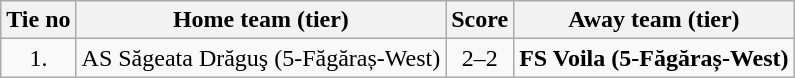<table class="wikitable" style="text-align: center">
<tr>
<th>Tie no</th>
<th>Home team (tier)</th>
<th>Score</th>
<th>Away team (tier)</th>
</tr>
<tr>
<td>1.</td>
<td>AS Săgeata Drăguş (5-Făgăraș-West)</td>
<td>2–2  </td>
<td><strong>FS Voila (5-Făgăraș-West)</strong></td>
</tr>
</table>
